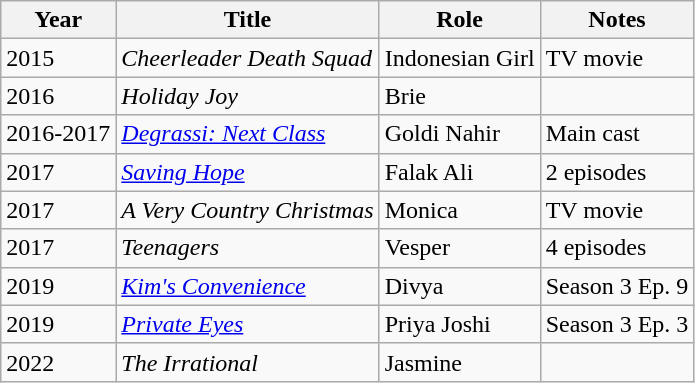<table class="wikitable sortable">
<tr>
<th>Year</th>
<th>Title</th>
<th>Role</th>
<th class="unsortable">Notes</th>
</tr>
<tr>
<td>2015</td>
<td><em>Cheerleader Death Squad</em></td>
<td>Indonesian Girl</td>
<td>TV movie</td>
</tr>
<tr>
<td>2016</td>
<td><em>Holiday Joy</em></td>
<td>Brie</td>
<td></td>
</tr>
<tr>
<td>2016-2017</td>
<td><em><a href='#'>Degrassi: Next Class</a></em></td>
<td>Goldi Nahir</td>
<td>Main cast</td>
</tr>
<tr>
<td>2017</td>
<td><em><a href='#'>Saving Hope</a></em></td>
<td>Falak Ali</td>
<td>2 episodes</td>
</tr>
<tr>
<td>2017</td>
<td data-sort-value="Very Country Christmas, A"><em>A Very Country Christmas</em></td>
<td>Monica</td>
<td>TV movie</td>
</tr>
<tr>
<td>2017</td>
<td><em>Teenagers</em></td>
<td>Vesper</td>
<td>4 episodes</td>
</tr>
<tr>
<td>2019</td>
<td><em><a href='#'>Kim's Convenience</a></em></td>
<td>Divya</td>
<td>Season 3 Ep. 9</td>
</tr>
<tr>
<td>2019</td>
<td><em><a href='#'>Private Eyes</a></em></td>
<td>Priya Joshi</td>
<td>Season 3 Ep. 3</td>
</tr>
<tr>
<td>2022</td>
<td data-sort-value="Irrational, The"><em>The Irrational</em></td>
<td>Jasmine</td>
<td></td>
</tr>
</table>
